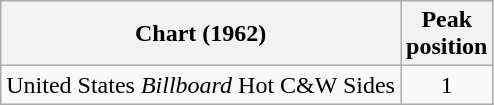<table class="wikitable">
<tr>
<th align="left">Chart (1962)</th>
<th align="center">Peak<br>position</th>
</tr>
<tr>
<td align="left">United States <em>Billboard</em> Hot C&W Sides</td>
<td align="center">1</td>
</tr>
</table>
